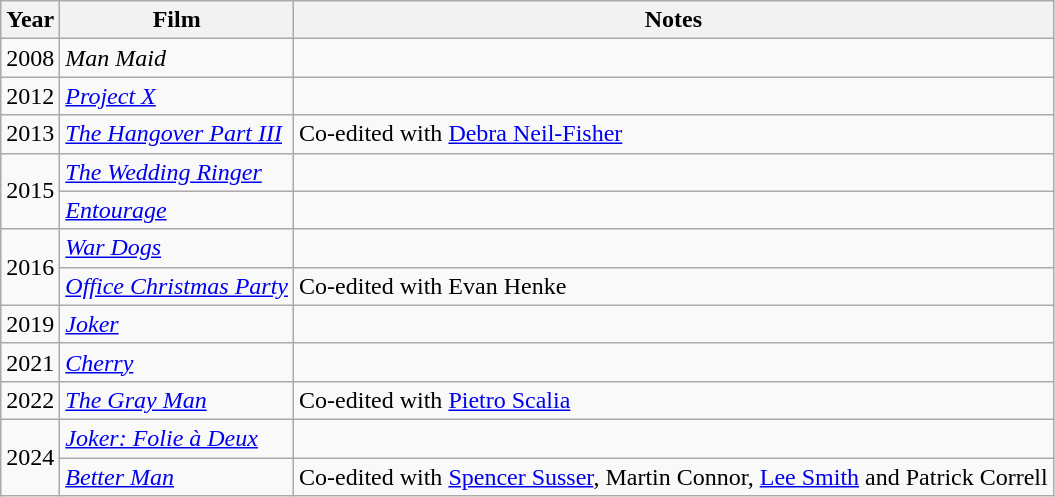<table class="wikitable">
<tr>
<th>Year</th>
<th>Film</th>
<th>Notes</th>
</tr>
<tr>
<td>2008</td>
<td><em>Man Maid</em></td>
<td></td>
</tr>
<tr>
<td>2012</td>
<td><em><a href='#'>Project X</a></em></td>
<td></td>
</tr>
<tr>
<td>2013</td>
<td><em><a href='#'>The Hangover Part III</a></em></td>
<td>Co-edited with <a href='#'>Debra Neil-Fisher</a></td>
</tr>
<tr>
<td rowspan=2>2015</td>
<td><em><a href='#'>The Wedding Ringer</a></em></td>
<td></td>
</tr>
<tr>
<td><em><a href='#'>Entourage</a></em></td>
<td></td>
</tr>
<tr>
<td rowspan=2>2016</td>
<td><em><a href='#'>War Dogs</a></em></td>
<td></td>
</tr>
<tr>
<td><em><a href='#'>Office Christmas Party</a></em></td>
<td>Co-edited with Evan Henke</td>
</tr>
<tr>
<td>2019</td>
<td><em><a href='#'>Joker</a></em></td>
<td></td>
</tr>
<tr>
<td>2021</td>
<td><em><a href='#'>Cherry</a></em></td>
<td></td>
</tr>
<tr>
<td>2022</td>
<td><em><a href='#'>The Gray Man</a></em></td>
<td>Co-edited with <a href='#'>Pietro Scalia</a></td>
</tr>
<tr>
<td rowspan=2>2024</td>
<td><em><a href='#'>Joker: Folie à Deux</a></em></td>
<td></td>
</tr>
<tr>
<td><em><a href='#'>Better Man</a></em></td>
<td>Co-edited with <a href='#'>Spencer Susser</a>, Martin Connor, <a href='#'>Lee Smith</a> and Patrick Correll</td>
</tr>
</table>
